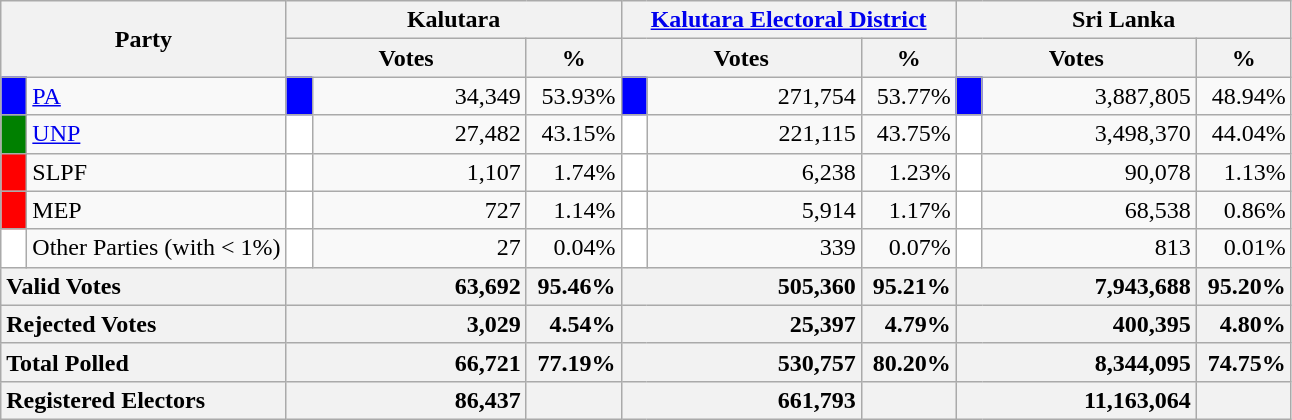<table class="wikitable">
<tr>
<th colspan="2" width="144px"rowspan="2">Party</th>
<th colspan="3" width="216px">Kalutara</th>
<th colspan="3" width="216px"><a href='#'>Kalutara Electoral District</a></th>
<th colspan="3" width="216px">Sri Lanka</th>
</tr>
<tr>
<th colspan="2" width="144px">Votes</th>
<th>%</th>
<th colspan="2" width="144px">Votes</th>
<th>%</th>
<th colspan="2" width="144px">Votes</th>
<th>%</th>
</tr>
<tr>
<td style="background-color:blue;" width="10px"></td>
<td style="text-align:left;"><a href='#'>PA</a></td>
<td style="background-color:blue;" width="10px"></td>
<td style="text-align:right;">34,349</td>
<td style="text-align:right;">53.93%</td>
<td style="background-color:blue;" width="10px"></td>
<td style="text-align:right;">271,754</td>
<td style="text-align:right;">53.77%</td>
<td style="background-color:blue;" width="10px"></td>
<td style="text-align:right;">3,887,805</td>
<td style="text-align:right;">48.94%</td>
</tr>
<tr>
<td style="background-color:green;" width="10px"></td>
<td style="text-align:left;"><a href='#'>UNP</a></td>
<td style="background-color:white;" width="10px"></td>
<td style="text-align:right;">27,482</td>
<td style="text-align:right;">43.15%</td>
<td style="background-color:white;" width="10px"></td>
<td style="text-align:right;">221,115</td>
<td style="text-align:right;">43.75%</td>
<td style="background-color:white;" width="10px"></td>
<td style="text-align:right;">3,498,370</td>
<td style="text-align:right;">44.04%</td>
</tr>
<tr>
<td style="background-color:red;" width="10px"></td>
<td style="text-align:left;">SLPF</td>
<td style="background-color:white;" width="10px"></td>
<td style="text-align:right;">1,107</td>
<td style="text-align:right;">1.74%</td>
<td style="background-color:white;" width="10px"></td>
<td style="text-align:right;">6,238</td>
<td style="text-align:right;">1.23%</td>
<td style="background-color:white;" width="10px"></td>
<td style="text-align:right;">90,078</td>
<td style="text-align:right;">1.13%</td>
</tr>
<tr>
<td style="background-color:red;" width="10px"></td>
<td style="text-align:left;">MEP</td>
<td style="background-color:white;" width="10px"></td>
<td style="text-align:right;">727</td>
<td style="text-align:right;">1.14%</td>
<td style="background-color:white;" width="10px"></td>
<td style="text-align:right;">5,914</td>
<td style="text-align:right;">1.17%</td>
<td style="background-color:white;" width="10px"></td>
<td style="text-align:right;">68,538</td>
<td style="text-align:right;">0.86%</td>
</tr>
<tr>
<td style="background-color:white;" width="10px"></td>
<td style="text-align:left;">Other Parties (with < 1%)</td>
<td style="background-color:white;" width="10px"></td>
<td style="text-align:right;">27</td>
<td style="text-align:right;">0.04%</td>
<td style="background-color:white;" width="10px"></td>
<td style="text-align:right;">339</td>
<td style="text-align:right;">0.07%</td>
<td style="background-color:white;" width="10px"></td>
<td style="text-align:right;">813</td>
<td style="text-align:right;">0.01%</td>
</tr>
<tr>
<th colspan="2" width="144px"style="text-align:left;">Valid Votes</th>
<th style="text-align:right;"colspan="2" width="144px">63,692</th>
<th style="text-align:right;">95.46%</th>
<th style="text-align:right;"colspan="2" width="144px">505,360</th>
<th style="text-align:right;">95.21%</th>
<th style="text-align:right;"colspan="2" width="144px">7,943,688</th>
<th style="text-align:right;">95.20%</th>
</tr>
<tr>
<th colspan="2" width="144px"style="text-align:left;">Rejected Votes</th>
<th style="text-align:right;"colspan="2" width="144px">3,029</th>
<th style="text-align:right;">4.54%</th>
<th style="text-align:right;"colspan="2" width="144px">25,397</th>
<th style="text-align:right;">4.79%</th>
<th style="text-align:right;"colspan="2" width="144px">400,395</th>
<th style="text-align:right;">4.80%</th>
</tr>
<tr>
<th colspan="2" width="144px"style="text-align:left;">Total Polled</th>
<th style="text-align:right;"colspan="2" width="144px">66,721</th>
<th style="text-align:right;">77.19%</th>
<th style="text-align:right;"colspan="2" width="144px">530,757</th>
<th style="text-align:right;">80.20%</th>
<th style="text-align:right;"colspan="2" width="144px">8,344,095</th>
<th style="text-align:right;">74.75%</th>
</tr>
<tr>
<th colspan="2" width="144px"style="text-align:left;">Registered Electors</th>
<th style="text-align:right;"colspan="2" width="144px">86,437</th>
<th></th>
<th style="text-align:right;"colspan="2" width="144px">661,793</th>
<th></th>
<th style="text-align:right;"colspan="2" width="144px">11,163,064</th>
<th></th>
</tr>
</table>
